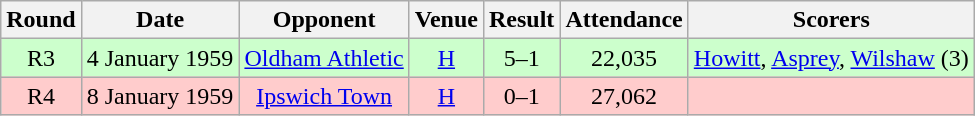<table class="wikitable" style="font-size:100%; text-align:center">
<tr>
<th>Round</th>
<th>Date</th>
<th>Opponent</th>
<th>Venue</th>
<th>Result</th>
<th>Attendance</th>
<th>Scorers</th>
</tr>
<tr style="background-color: #CCFFCC;">
<td>R3</td>
<td>4 January 1959</td>
<td><a href='#'>Oldham Athletic</a></td>
<td><a href='#'>H</a></td>
<td>5–1</td>
<td>22,035</td>
<td><a href='#'>Howitt</a>, <a href='#'>Asprey</a>, <a href='#'>Wilshaw</a> (3)</td>
</tr>
<tr style="background-color: #FFCCCC;">
<td>R4</td>
<td>8 January 1959</td>
<td><a href='#'>Ipswich Town</a></td>
<td><a href='#'>H</a></td>
<td>0–1</td>
<td>27,062</td>
<td></td>
</tr>
</table>
